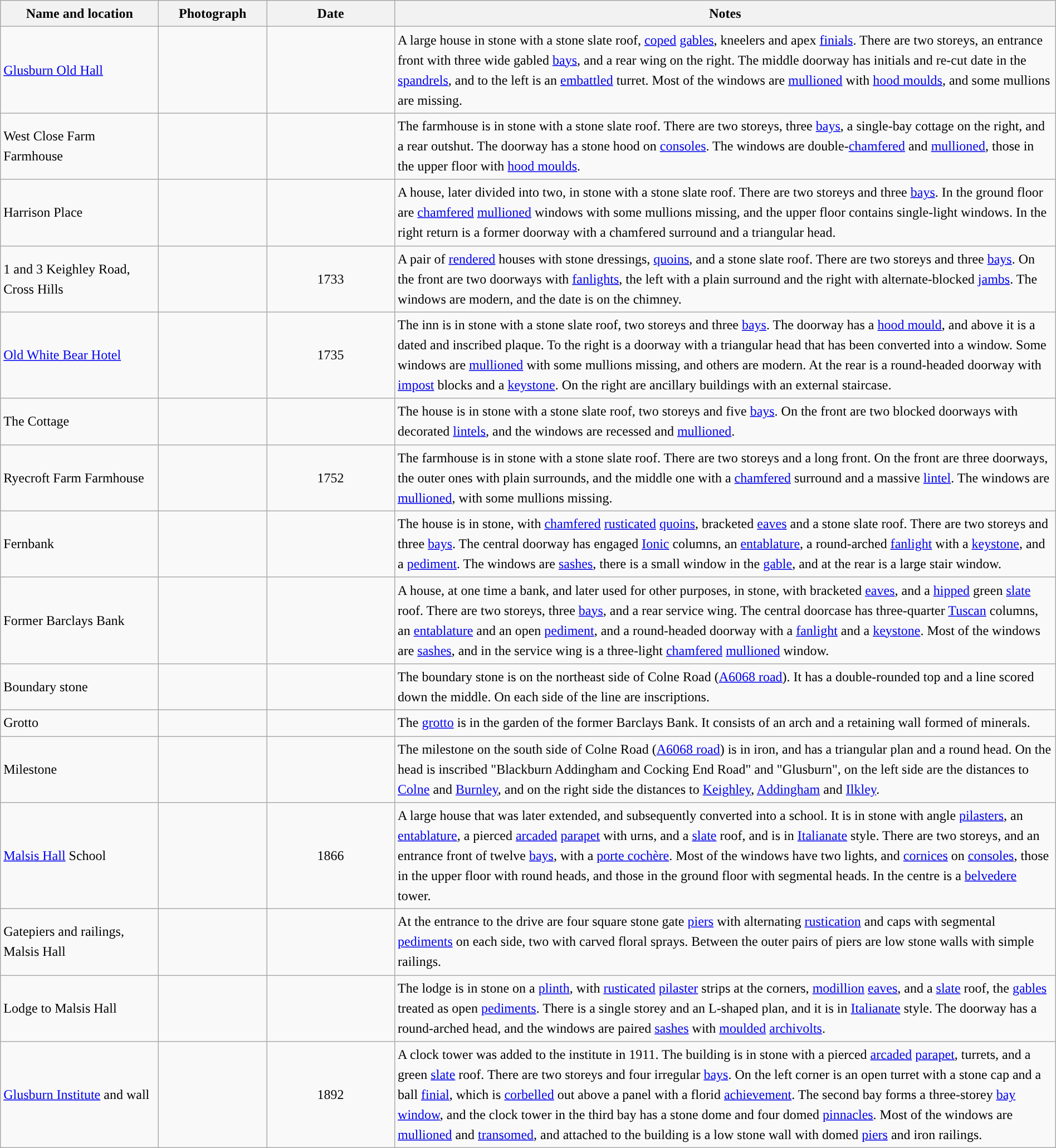<table class="wikitable sortable plainrowheaders" style="width:100%;border:0px;text-align:left;line-height:150%;">
<tr>
<th scope="col"  style="width:150px">Name and location</th>
<th scope="col"  style="width:100px" class="unsortable">Photograph</th>
<th scope="col"  style="width:120px">Date</th>
<th scope="col"  style="width:650px" class="unsortable">Notes</th>
</tr>
<tr>
<td><a href='#'>Glusburn Old Hall</a><br><small></small></td>
<td></td>
<td align="center"></td>
<td>A large house in stone with a stone slate roof, <a href='#'>coped</a> <a href='#'>gables</a>, kneelers and apex <a href='#'>finials</a>.  There are two storeys, an entrance front with three wide gabled <a href='#'>bays</a>, and a rear wing on the right.  The middle doorway has initials and re-cut date in the <a href='#'>spandrels</a>, and to the left is an <a href='#'>embattled</a> turret.  Most of the windows are <a href='#'>mullioned</a> with <a href='#'>hood moulds</a>, and some mullions are missing.</td>
</tr>
<tr>
<td>West Close Farm Farmhouse<br><small></small></td>
<td></td>
<td align="center"></td>
<td>The farmhouse is in stone with a stone slate roof.  There are two storeys, three <a href='#'>bays</a>, a single-bay cottage on the right, and a rear outshut.  The doorway has a stone hood on <a href='#'>consoles</a>.  The windows are double-<a href='#'>chamfered</a> and <a href='#'>mullioned</a>, those in the upper floor with <a href='#'>hood moulds</a>.</td>
</tr>
<tr>
<td>Harrison Place<br><small></small></td>
<td></td>
<td align="center"></td>
<td>A house, later divided into two, in stone with a stone slate roof.  There are two storeys and three <a href='#'>bays</a>.  In the ground floor are <a href='#'>chamfered</a> <a href='#'>mullioned</a> windows with some mullions missing, and the upper floor contains single-light windows.  In the right return is a former doorway with a chamfered surround and a triangular head.</td>
</tr>
<tr>
<td>1 and 3 Keighley Road, Cross Hills<br><small></small></td>
<td></td>
<td align="center">1733</td>
<td>A pair of <a href='#'>rendered</a> houses with stone dressings, <a href='#'>quoins</a>, and a stone slate roof.  There are two storeys and three <a href='#'>bays</a>.  On the front are two doorways with <a href='#'>fanlights</a>, the left with a plain surround and the right with alternate-blocked <a href='#'>jambs</a>.  The windows are modern, and the date is on the chimney.</td>
</tr>
<tr>
<td><a href='#'>Old White Bear Hotel</a><br><small></small></td>
<td></td>
<td align="center">1735</td>
<td>The inn is in stone with a stone slate roof, two storeys and three <a href='#'>bays</a>.  The doorway has a <a href='#'>hood mould</a>, and above it is a dated and inscribed plaque.  To the right is a doorway with a triangular head that has been converted into a window.  Some windows are <a href='#'>mullioned</a> with some mullions missing, and others are modern.  At the rear is a round-headed doorway with <a href='#'>impost</a> blocks and a <a href='#'>keystone</a>.  On the right are ancillary buildings with an external staircase.</td>
</tr>
<tr>
<td>The Cottage<br><small></small></td>
<td></td>
<td align="center"></td>
<td>The house is in stone with a stone slate roof, two storeys and five <a href='#'>bays</a>.  On the front are two blocked doorways with decorated <a href='#'>lintels</a>, and the windows are recessed and <a href='#'>mullioned</a>.</td>
</tr>
<tr>
<td>Ryecroft Farm Farmhouse<br><small></small></td>
<td></td>
<td align="center">1752</td>
<td>The farmhouse is in stone with a stone slate roof.  There are two storeys and a long front.  On the front are three doorways, the outer ones with plain surrounds, and the middle one with a <a href='#'>chamfered</a> surround and a massive <a href='#'>lintel</a>.  The windows are <a href='#'>mullioned</a>, with some mullions missing.</td>
</tr>
<tr>
<td>Fernbank<br><small></small></td>
<td></td>
<td align="center"></td>
<td>The house is in stone, with <a href='#'>chamfered</a> <a href='#'>rusticated</a> <a href='#'>quoins</a>, bracketed <a href='#'>eaves</a> and a stone slate roof.  There are two storeys and three <a href='#'>bays</a>.  The central doorway has engaged <a href='#'>Ionic</a> columns, an <a href='#'>entablature</a>, a round-arched <a href='#'>fanlight</a> with a <a href='#'>keystone</a>, and a <a href='#'>pediment</a>.  The windows are <a href='#'>sashes</a>, there is a small window in the <a href='#'>gable</a>, and at the rear is a large stair window.</td>
</tr>
<tr>
<td>Former Barclays Bank<br><small></small></td>
<td></td>
<td align="center"></td>
<td>A house, at one time a bank, and later used for other purposes, in stone, with bracketed <a href='#'>eaves</a>, and a <a href='#'>hipped</a> green <a href='#'>slate</a> roof.  There are two storeys, three <a href='#'>bays</a>, and a rear service wing.  The central doorcase has three-quarter <a href='#'>Tuscan</a> columns, an <a href='#'>entablature</a> and an open <a href='#'>pediment</a>, and a round-headed doorway with a <a href='#'>fanlight</a> and a <a href='#'>keystone</a>.  Most of the windows are <a href='#'>sashes</a>, and in the service wing is a three-light <a href='#'>chamfered</a> <a href='#'>mullioned</a> window.</td>
</tr>
<tr>
<td>Boundary stone<br><small></small></td>
<td></td>
<td align="center"></td>
<td>The boundary stone is on the northeast side of Colne Road (<a href='#'>A6068 road</a>).  It has a double-rounded top and a line scored down the middle.  On each side of the line are inscriptions.</td>
</tr>
<tr>
<td>Grotto<br><small></small></td>
<td></td>
<td align="center"></td>
<td>The <a href='#'>grotto</a> is in the garden of the former Barclays Bank.  It consists of an arch and a retaining wall formed of minerals.</td>
</tr>
<tr>
<td>Milestone<br><small></small></td>
<td></td>
<td align="center"></td>
<td>The milestone on the south side of Colne Road (<a href='#'>A6068 road</a>) is in iron, and has a triangular plan and a round head.  On the head is inscribed "Blackburn Addingham and Cocking End Road" and "Glusburn", on the left side are the distances to <a href='#'>Colne</a> and <a href='#'>Burnley</a>, and on the right side the distances to <a href='#'>Keighley</a>, <a href='#'>Addingham</a> and <a href='#'>Ilkley</a>.</td>
</tr>
<tr>
<td><a href='#'>Malsis Hall</a> School<br><small></small></td>
<td></td>
<td align="center">1866</td>
<td>A large house that was later extended, and subsequently converted into a school.  It is in stone with angle <a href='#'>pilasters</a>, an <a href='#'>entablature</a>, a pierced <a href='#'>arcaded</a> <a href='#'>parapet</a> with urns, and a <a href='#'>slate</a> roof, and is in <a href='#'>Italianate</a> style.  There are two storeys, and an entrance front of twelve <a href='#'>bays</a>, with a <a href='#'>porte cochère</a>.  Most of the windows have two lights, and <a href='#'>cornices</a> on <a href='#'>consoles</a>, those in the upper floor with round heads, and those in the ground floor with segmental heads.  In the centre is a <a href='#'>belvedere</a> tower.</td>
</tr>
<tr>
<td>Gatepiers and railings, Malsis Hall<br><small></small></td>
<td></td>
<td align="center"></td>
<td>At the entrance to the drive are four square stone gate <a href='#'>piers</a> with alternating <a href='#'>rustication</a> and caps with segmental <a href='#'>pediments</a> on each side, two with carved floral sprays.  Between the outer pairs of piers are low stone walls with simple railings.</td>
</tr>
<tr>
<td>Lodge to Malsis Hall<br><small></small></td>
<td></td>
<td align="center"></td>
<td>The lodge is in stone on a <a href='#'>plinth</a>, with <a href='#'>rusticated</a> <a href='#'>pilaster</a> strips at the corners, <a href='#'>modillion</a> <a href='#'>eaves</a>, and a <a href='#'>slate</a> roof, the <a href='#'>gables</a> treated as open <a href='#'>pediments</a>.  There is a single storey and an L-shaped plan, and it is in <a href='#'>Italianate</a> style.  The doorway has a round-arched head, and the windows are paired <a href='#'>sashes</a> with <a href='#'>moulded</a> <a href='#'>archivolts</a>.</td>
</tr>
<tr>
<td><a href='#'>Glusburn Institute</a> and wall<br><small></small></td>
<td></td>
<td align="center">1892</td>
<td>A clock tower was added to the institute in 1911. The building is in stone with a pierced <a href='#'>arcaded</a> <a href='#'>parapet</a>, turrets, and a green <a href='#'>slate</a> roof.  There are two storeys and four irregular <a href='#'>bays</a>.  On the left corner is an open turret with a stone cap and a ball <a href='#'>finial</a>, which is <a href='#'>corbelled</a> out above a panel with a florid <a href='#'>achievement</a>.  The second bay forms a three-storey <a href='#'>bay window</a>, and the clock tower in the third bay has a stone dome and four domed <a href='#'>pinnacles</a>.  Most of the windows are <a href='#'>mullioned</a> and <a href='#'>transomed</a>, and attached to the building is a low stone wall with domed <a href='#'>piers</a> and iron railings.</td>
</tr>
<tr>
</tr>
</table>
